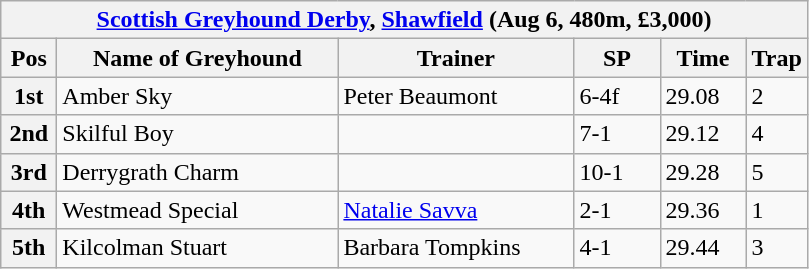<table class="wikitable">
<tr>
<th colspan="6"><a href='#'>Scottish Greyhound Derby</a>, <a href='#'>Shawfield</a> (Aug 6, 480m, £3,000)</th>
</tr>
<tr>
<th width=30>Pos</th>
<th width=180>Name of Greyhound</th>
<th width=150>Trainer</th>
<th width=50>SP</th>
<th width=50>Time</th>
<th width=30>Trap</th>
</tr>
<tr>
<th>1st</th>
<td>Amber Sky</td>
<td>Peter Beaumont</td>
<td>6-4f</td>
<td>29.08</td>
<td>2</td>
</tr>
<tr>
<th>2nd</th>
<td>Skilful Boy</td>
<td></td>
<td>7-1</td>
<td>29.12</td>
<td>4</td>
</tr>
<tr>
<th>3rd</th>
<td>Derrygrath Charm</td>
<td></td>
<td>10-1</td>
<td>29.28</td>
<td>5</td>
</tr>
<tr>
<th>4th</th>
<td>Westmead Special</td>
<td><a href='#'>Natalie Savva</a></td>
<td>2-1</td>
<td>29.36</td>
<td>1</td>
</tr>
<tr>
<th>5th</th>
<td>Kilcolman Stuart</td>
<td>Barbara Tompkins</td>
<td>4-1</td>
<td>29.44</td>
<td>3</td>
</tr>
</table>
